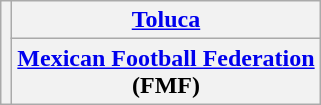<table class="wikitable" style="text-align:center">
<tr>
<th rowspan="2"></th>
<th><a href='#'>Toluca</a></th>
</tr>
<tr>
<th><a href='#'>Mexican Football Federation</a><br>(FMF)</th>
</tr>
</table>
